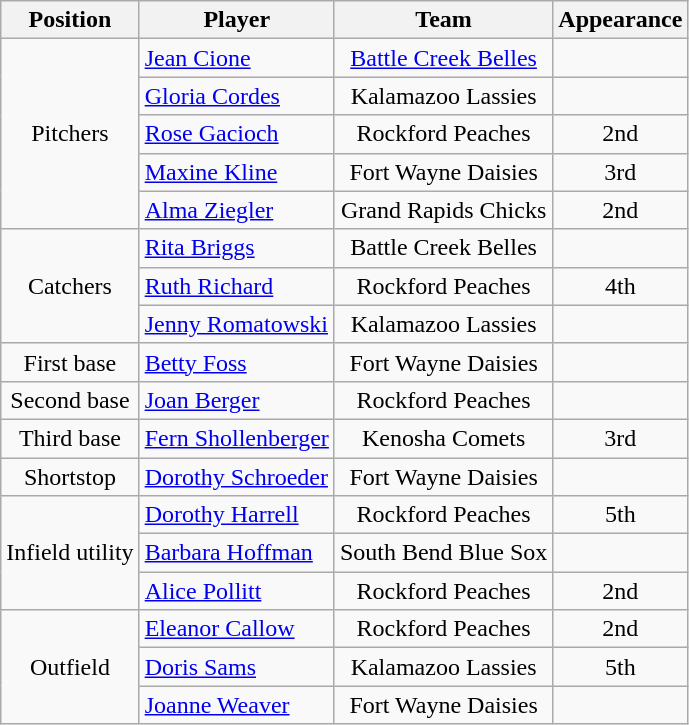<table class="wikitable">
<tr>
<th>Position</th>
<th align=left>Player</th>
<th>Team</th>
<th>Appearance</th>
</tr>
<tr align=center>
<td rowspan=5>Pitchers</td>
<td align=left><a href='#'>Jean Cione</a></td>
<td><a href='#'>Battle Creek Belles</a></td>
<td></td>
</tr>
<tr align=center>
<td align=left><a href='#'>Gloria Cordes</a></td>
<td>Kalamazoo Lassies</td>
<td></td>
</tr>
<tr align=center>
<td align=left><a href='#'>Rose Gacioch</a></td>
<td>Rockford Peaches</td>
<td>2nd</td>
</tr>
<tr align=center>
<td align=left><a href='#'>Maxine Kline</a></td>
<td>Fort Wayne Daisies</td>
<td>3rd</td>
</tr>
<tr align=center>
<td align=left><a href='#'>Alma Ziegler</a></td>
<td>Grand Rapids Chicks</td>
<td>2nd</td>
</tr>
<tr align=center>
<td rowspan=3>Catchers</td>
<td align=left><a href='#'>Rita Briggs</a></td>
<td>Battle Creek Belles</td>
<td></td>
</tr>
<tr align=center>
<td align=left><a href='#'>Ruth Richard</a></td>
<td>Rockford Peaches</td>
<td>4th</td>
</tr>
<tr align=center>
<td align=left><a href='#'>Jenny Romatowski</a></td>
<td>Kalamazoo Lassies</td>
<td></td>
</tr>
<tr align=center>
<td>First base</td>
<td align=left><a href='#'>Betty Foss</a></td>
<td>Fort Wayne Daisies</td>
<td></td>
</tr>
<tr align=center>
<td>Second base</td>
<td align=left><a href='#'>Joan Berger</a></td>
<td>Rockford Peaches</td>
<td></td>
</tr>
<tr align=center>
<td>Third base</td>
<td align=left><a href='#'>Fern Shollenberger</a></td>
<td>Kenosha Comets</td>
<td>3rd</td>
</tr>
<tr align=center>
<td>Shortstop</td>
<td align=left><a href='#'>Dorothy Schroeder</a></td>
<td>Fort Wayne Daisies</td>
<td></td>
</tr>
<tr align=center>
<td rowspan=3>Infield utility</td>
<td align=left><a href='#'>Dorothy Harrell</a></td>
<td>Rockford Peaches</td>
<td>5th</td>
</tr>
<tr align=center>
<td align=left><a href='#'>Barbara Hoffman</a></td>
<td>South Bend Blue Sox</td>
<td></td>
</tr>
<tr align=center>
<td align=left><a href='#'>Alice Pollitt</a></td>
<td>Rockford Peaches</td>
<td>2nd</td>
</tr>
<tr align=center>
<td rowspan=3>Outfield</td>
<td align=left><a href='#'>Eleanor Callow</a></td>
<td>Rockford Peaches</td>
<td>2nd</td>
</tr>
<tr align=center>
<td align=left><a href='#'>Doris Sams</a></td>
<td>Kalamazoo Lassies</td>
<td>5th</td>
</tr>
<tr align=center>
<td align=left><a href='#'>Joanne Weaver</a></td>
<td>Fort Wayne Daisies</td>
<td></td>
</tr>
</table>
